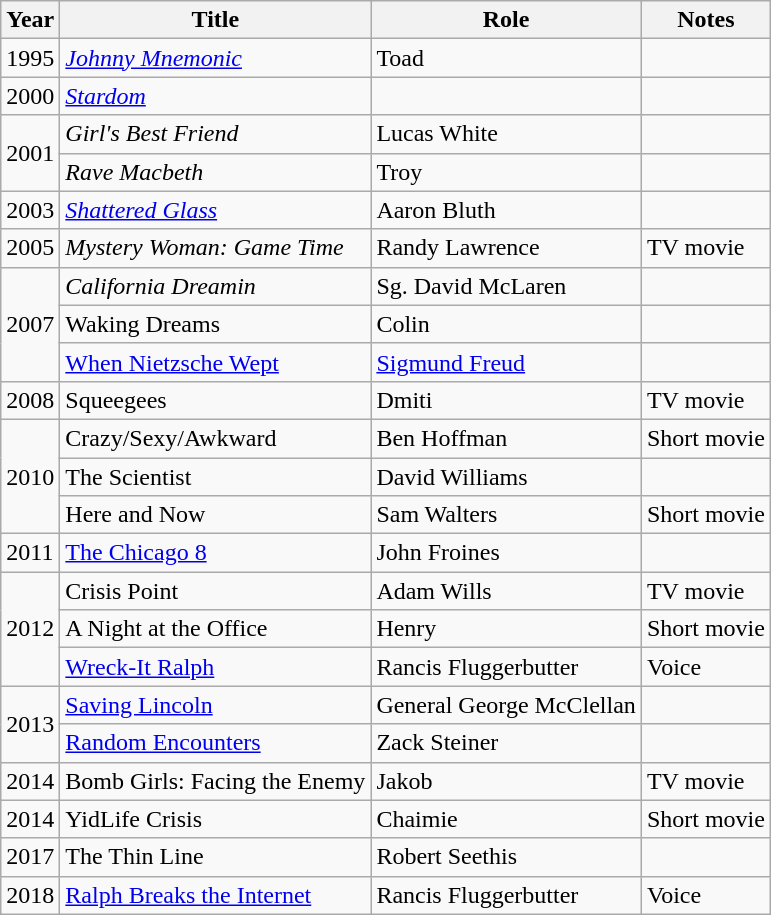<table class="wikitable">
<tr>
<th>Year</th>
<th>Title</th>
<th>Role</th>
<th>Notes</th>
</tr>
<tr>
<td>1995</td>
<td><em><a href='#'>Johnny Mnemonic</a></em></td>
<td>Toad</td>
<td></td>
</tr>
<tr>
<td>2000</td>
<td><em><a href='#'>Stardom</a></em></td>
<td></td>
<td></td>
</tr>
<tr>
<td rowspan=2>2001</td>
<td><em>Girl's Best Friend</em></td>
<td>Lucas White</td>
<td></td>
</tr>
<tr>
<td><em>Rave Macbeth</em></td>
<td>Troy</td>
<td></td>
</tr>
<tr>
<td>2003</td>
<td><em><a href='#'>Shattered Glass</a></em></td>
<td>Aaron Bluth</td>
<td></td>
</tr>
<tr>
<td>2005</td>
<td><em>Mystery Woman: Game Time</em></td>
<td>Randy Lawrence</td>
<td>TV movie</td>
</tr>
<tr>
<td rowspan=3>2007</td>
<td><em>California Dreamin<strong></td>
<td>Sg. David McLaren</td>
<td></td>
</tr>
<tr>
<td></em>Waking Dreams<em></td>
<td>Colin</td>
<td></td>
</tr>
<tr>
<td></em><a href='#'>When Nietzsche Wept</a><em></td>
<td><a href='#'>Sigmund Freud</a></td>
<td></td>
</tr>
<tr>
<td>2008</td>
<td></em>Squeegees<em></td>
<td>Dmiti</td>
<td>TV movie</td>
</tr>
<tr>
<td rowspan=3>2010</td>
<td></em>Crazy/Sexy/Awkward<em></td>
<td>Ben Hoffman</td>
<td>Short movie</td>
</tr>
<tr>
<td></em>The Scientist<em></td>
<td>David Williams</td>
<td></td>
</tr>
<tr>
<td></em>Here and Now<em></td>
<td>Sam Walters</td>
<td>Short movie</td>
</tr>
<tr>
<td>2011</td>
<td></em><a href='#'>The Chicago 8</a><em></td>
<td>John Froines</td>
<td></td>
</tr>
<tr>
<td rowspan=3>2012</td>
<td></em>Crisis Point<em></td>
<td>Adam Wills</td>
<td>TV movie</td>
</tr>
<tr>
<td></em>A Night at the Office<em></td>
<td>Henry</td>
<td>Short movie</td>
</tr>
<tr>
<td></em><a href='#'>Wreck-It Ralph</a><em></td>
<td>Rancis Fluggerbutter</td>
<td>Voice</td>
</tr>
<tr>
<td rowspan=2>2013</td>
<td></em><a href='#'>Saving Lincoln</a><em></td>
<td>General George McClellan</td>
<td></td>
</tr>
<tr>
<td></em><a href='#'>Random Encounters</a><em></td>
<td>Zack Steiner</td>
<td></td>
</tr>
<tr>
<td>2014</td>
<td></em>Bomb Girls: Facing the Enemy<em></td>
<td>Jakob</td>
<td>TV movie</td>
</tr>
<tr>
<td>2014</td>
<td></em>YidLife Crisis<em></td>
<td>Chaimie</td>
<td>Short movie</td>
</tr>
<tr>
<td>2017</td>
<td></em>The Thin Line<em></td>
<td>Robert Seethis</td>
<td></td>
</tr>
<tr>
<td>2018</td>
<td></em><a href='#'>Ralph Breaks the Internet</a><em></td>
<td>Rancis Fluggerbutter</td>
<td>Voice</td>
</tr>
</table>
